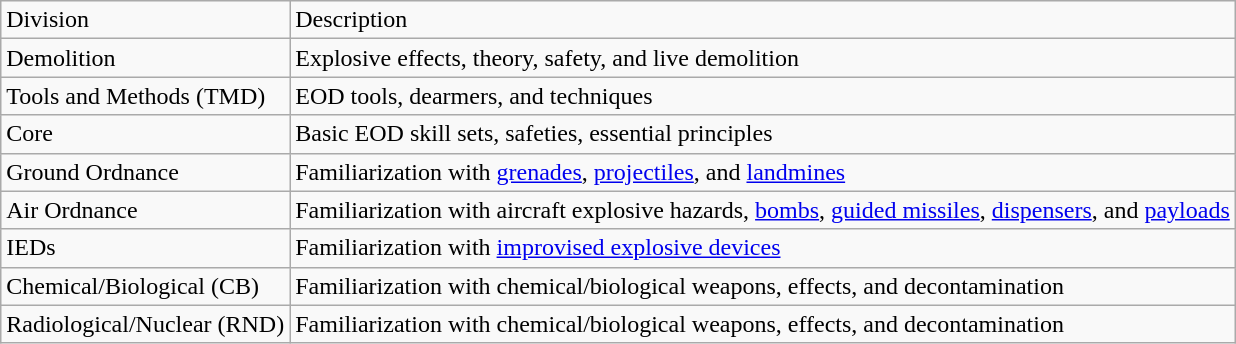<table class="wikitable">
<tr>
<td>Division</td>
<td>Description</td>
</tr>
<tr>
<td>Demolition</td>
<td>Explosive effects, theory, safety, and live demolition</td>
</tr>
<tr>
<td>Tools and Methods (TMD)</td>
<td>EOD tools, dearmers, and techniques</td>
</tr>
<tr>
<td>Core</td>
<td>Basic EOD skill sets, safeties, essential principles</td>
</tr>
<tr>
<td>Ground Ordnance</td>
<td>Familiarization with <a href='#'>grenades</a>, <a href='#'>projectiles</a>, and <a href='#'>landmines</a></td>
</tr>
<tr>
<td>Air Ordnance</td>
<td>Familiarization with aircraft explosive hazards, <a href='#'>bombs</a>, <a href='#'>guided missiles</a>, <a href='#'>dispensers</a>, and <a href='#'>payloads</a></td>
</tr>
<tr>
<td>IEDs</td>
<td>Familiarization with <a href='#'>improvised explosive devices</a></td>
</tr>
<tr>
<td>Chemical/Biological (CB)</td>
<td>Familiarization with chemical/biological weapons,  effects, and decontamination</td>
</tr>
<tr>
<td>Radiological/Nuclear (RND)</td>
<td>Familiarization with chemical/biological weapons,  effects, and decontamination</td>
</tr>
</table>
